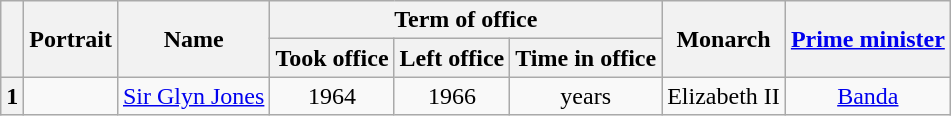<table class="wikitable" style="text-align:center">
<tr>
<th rowspan="2"></th>
<th rowspan="2">Portrait</th>
<th rowspan="2">Name<br></th>
<th colspan="3">Term of office</th>
<th rowspan="2">Monarch</th>
<th rowspan="2"><a href='#'>Prime minister</a></th>
</tr>
<tr>
<th>Took office</th>
<th>Left office</th>
<th>Time in office</th>
</tr>
<tr>
<th>1</th>
<td></td>
<td><a href='#'>Sir Glyn Jones</a><br></td>
<td> 1964</td>
<td> 1966</td>
<td> years</td>
<td>Elizabeth II</td>
<td><a href='#'>Banda</a></td>
</tr>
</table>
